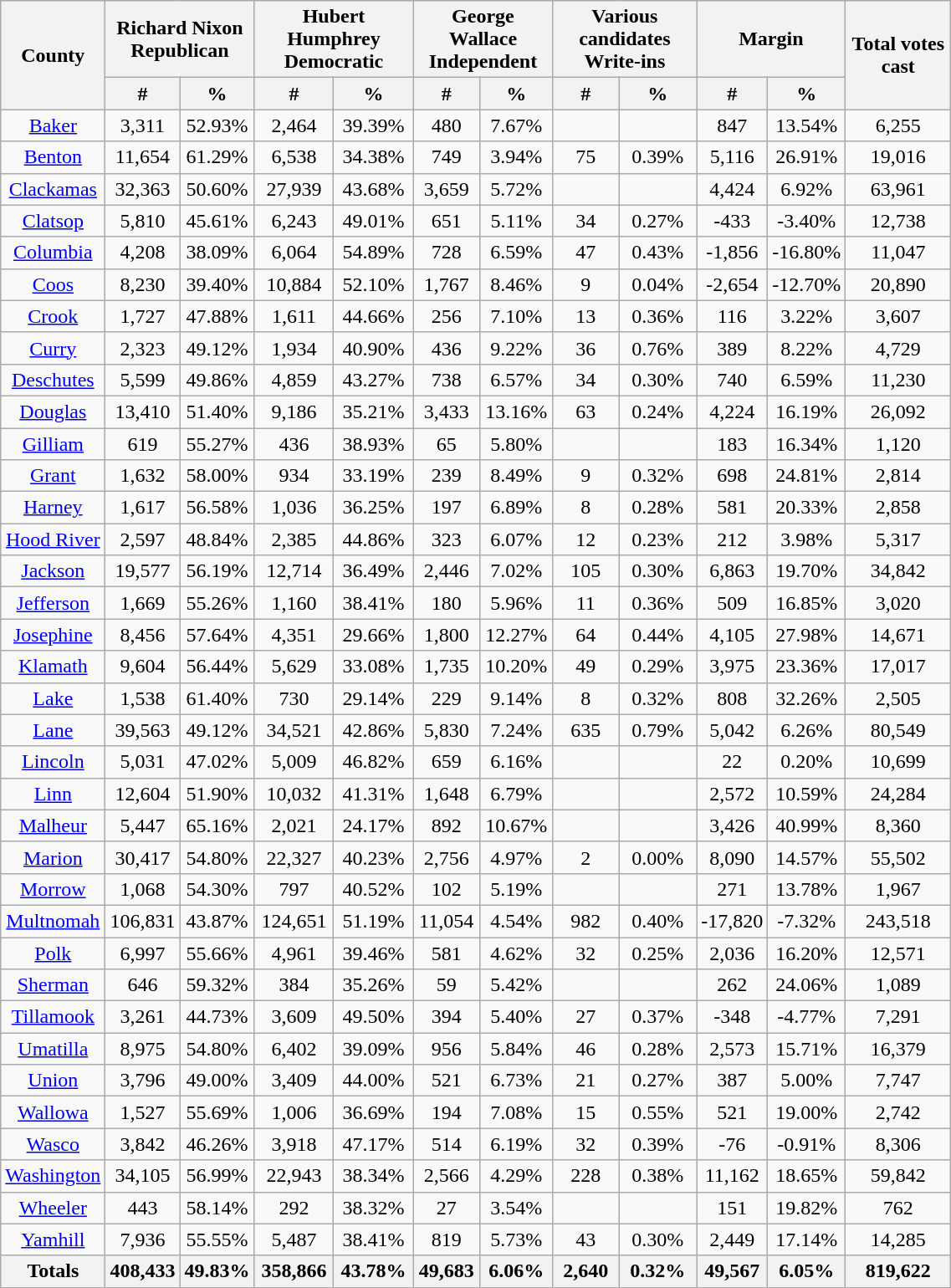<table width="60%"  class="wikitable sortable" style="text-align:center">
<tr>
<th style="text-align:center;" rowspan="2">County</th>
<th style="text-align:center;" colspan="2">Richard Nixon<br>Republican</th>
<th style="text-align:center;" colspan="2">Hubert Humphrey<br>Democratic</th>
<th style="text-align:center;" colspan="2">George Wallace<br>Independent</th>
<th style="text-align:center;" colspan="2">Various candidates<br>Write-ins</th>
<th style="text-align:center;" colspan="2">Margin</th>
<th style="text-align:center;" rowspan="2">Total votes cast</th>
</tr>
<tr>
<th style="text-align:center;" data-sort-type="number">#</th>
<th style="text-align:center;" data-sort-type="number">%</th>
<th style="text-align:center;" data-sort-type="number">#</th>
<th style="text-align:center;" data-sort-type="number">%</th>
<th style="text-align:center;" data-sort-type="number">#</th>
<th style="text-align:center;" data-sort-type="number">%</th>
<th style="text-align:center;" data-sort-type="number">#</th>
<th style="text-align:center;" data-sort-type="number">%</th>
<th style="text-align:center;" data-sort-type="number">#</th>
<th style="text-align:center;" data-sort-type="number">%</th>
</tr>
<tr style="text-align:center;">
<td><a href='#'>Baker</a></td>
<td>3,311</td>
<td>52.93%</td>
<td>2,464</td>
<td>39.39%</td>
<td>480</td>
<td>7.67%</td>
<td></td>
<td></td>
<td>847</td>
<td>13.54%</td>
<td>6,255</td>
</tr>
<tr style="text-align:center;">
<td><a href='#'>Benton</a></td>
<td>11,654</td>
<td>61.29%</td>
<td>6,538</td>
<td>34.38%</td>
<td>749</td>
<td>3.94%</td>
<td>75</td>
<td>0.39%</td>
<td>5,116</td>
<td>26.91%</td>
<td>19,016</td>
</tr>
<tr style="text-align:center;">
<td><a href='#'>Clackamas</a></td>
<td>32,363</td>
<td>50.60%</td>
<td>27,939</td>
<td>43.68%</td>
<td>3,659</td>
<td>5.72%</td>
<td></td>
<td></td>
<td>4,424</td>
<td>6.92%</td>
<td>63,961</td>
</tr>
<tr style="text-align:center;">
<td><a href='#'>Clatsop</a></td>
<td>5,810</td>
<td>45.61%</td>
<td>6,243</td>
<td>49.01%</td>
<td>651</td>
<td>5.11%</td>
<td>34</td>
<td>0.27%</td>
<td>-433</td>
<td>-3.40%</td>
<td>12,738</td>
</tr>
<tr style="text-align:center;">
<td><a href='#'>Columbia</a></td>
<td>4,208</td>
<td>38.09%</td>
<td>6,064</td>
<td>54.89%</td>
<td>728</td>
<td>6.59%</td>
<td>47</td>
<td>0.43%</td>
<td>-1,856</td>
<td>-16.80%</td>
<td>11,047</td>
</tr>
<tr style="text-align:center;">
<td><a href='#'>Coos</a></td>
<td>8,230</td>
<td>39.40%</td>
<td>10,884</td>
<td>52.10%</td>
<td>1,767</td>
<td>8.46%</td>
<td>9</td>
<td>0.04%</td>
<td>-2,654</td>
<td>-12.70%</td>
<td>20,890</td>
</tr>
<tr style="text-align:center;">
<td><a href='#'>Crook</a></td>
<td>1,727</td>
<td>47.88%</td>
<td>1,611</td>
<td>44.66%</td>
<td>256</td>
<td>7.10%</td>
<td>13</td>
<td>0.36%</td>
<td>116</td>
<td>3.22%</td>
<td>3,607</td>
</tr>
<tr style="text-align:center;">
<td><a href='#'>Curry</a></td>
<td>2,323</td>
<td>49.12%</td>
<td>1,934</td>
<td>40.90%</td>
<td>436</td>
<td>9.22%</td>
<td>36</td>
<td>0.76%</td>
<td>389</td>
<td>8.22%</td>
<td>4,729</td>
</tr>
<tr style="text-align:center;">
<td><a href='#'>Deschutes</a></td>
<td>5,599</td>
<td>49.86%</td>
<td>4,859</td>
<td>43.27%</td>
<td>738</td>
<td>6.57%</td>
<td>34</td>
<td>0.30%</td>
<td>740</td>
<td>6.59%</td>
<td>11,230</td>
</tr>
<tr style="text-align:center;">
<td><a href='#'>Douglas</a></td>
<td>13,410</td>
<td>51.40%</td>
<td>9,186</td>
<td>35.21%</td>
<td>3,433</td>
<td>13.16%</td>
<td>63</td>
<td>0.24%</td>
<td>4,224</td>
<td>16.19%</td>
<td>26,092</td>
</tr>
<tr style="text-align:center;">
<td><a href='#'>Gilliam</a></td>
<td>619</td>
<td>55.27%</td>
<td>436</td>
<td>38.93%</td>
<td>65</td>
<td>5.80%</td>
<td></td>
<td></td>
<td>183</td>
<td>16.34%</td>
<td>1,120</td>
</tr>
<tr style="text-align:center;">
<td><a href='#'>Grant</a></td>
<td>1,632</td>
<td>58.00%</td>
<td>934</td>
<td>33.19%</td>
<td>239</td>
<td>8.49%</td>
<td>9</td>
<td>0.32%</td>
<td>698</td>
<td>24.81%</td>
<td>2,814</td>
</tr>
<tr style="text-align:center;">
<td><a href='#'>Harney</a></td>
<td>1,617</td>
<td>56.58%</td>
<td>1,036</td>
<td>36.25%</td>
<td>197</td>
<td>6.89%</td>
<td>8</td>
<td>0.28%</td>
<td>581</td>
<td>20.33%</td>
<td>2,858</td>
</tr>
<tr style="text-align:center;">
<td><a href='#'>Hood River</a></td>
<td>2,597</td>
<td>48.84%</td>
<td>2,385</td>
<td>44.86%</td>
<td>323</td>
<td>6.07%</td>
<td>12</td>
<td>0.23%</td>
<td>212</td>
<td>3.98%</td>
<td>5,317</td>
</tr>
<tr style="text-align:center;">
<td><a href='#'>Jackson</a></td>
<td>19,577</td>
<td>56.19%</td>
<td>12,714</td>
<td>36.49%</td>
<td>2,446</td>
<td>7.02%</td>
<td>105</td>
<td>0.30%</td>
<td>6,863</td>
<td>19.70%</td>
<td>34,842</td>
</tr>
<tr style="text-align:center;">
<td><a href='#'>Jefferson</a></td>
<td>1,669</td>
<td>55.26%</td>
<td>1,160</td>
<td>38.41%</td>
<td>180</td>
<td>5.96%</td>
<td>11</td>
<td>0.36%</td>
<td>509</td>
<td>16.85%</td>
<td>3,020</td>
</tr>
<tr style="text-align:center;">
<td><a href='#'>Josephine</a></td>
<td>8,456</td>
<td>57.64%</td>
<td>4,351</td>
<td>29.66%</td>
<td>1,800</td>
<td>12.27%</td>
<td>64</td>
<td>0.44%</td>
<td>4,105</td>
<td>27.98%</td>
<td>14,671</td>
</tr>
<tr style="text-align:center;">
<td><a href='#'>Klamath</a></td>
<td>9,604</td>
<td>56.44%</td>
<td>5,629</td>
<td>33.08%</td>
<td>1,735</td>
<td>10.20%</td>
<td>49</td>
<td>0.29%</td>
<td>3,975</td>
<td>23.36%</td>
<td>17,017</td>
</tr>
<tr style="text-align:center;">
<td><a href='#'>Lake</a></td>
<td>1,538</td>
<td>61.40%</td>
<td>730</td>
<td>29.14%</td>
<td>229</td>
<td>9.14%</td>
<td>8</td>
<td>0.32%</td>
<td>808</td>
<td>32.26%</td>
<td>2,505</td>
</tr>
<tr style="text-align:center;">
<td><a href='#'>Lane</a></td>
<td>39,563</td>
<td>49.12%</td>
<td>34,521</td>
<td>42.86%</td>
<td>5,830</td>
<td>7.24%</td>
<td>635</td>
<td>0.79%</td>
<td>5,042</td>
<td>6.26%</td>
<td>80,549</td>
</tr>
<tr style="text-align:center;">
<td><a href='#'>Lincoln</a></td>
<td>5,031</td>
<td>47.02%</td>
<td>5,009</td>
<td>46.82%</td>
<td>659</td>
<td>6.16%</td>
<td></td>
<td></td>
<td>22</td>
<td>0.20%</td>
<td>10,699</td>
</tr>
<tr style="text-align:center;">
<td><a href='#'>Linn</a></td>
<td>12,604</td>
<td>51.90%</td>
<td>10,032</td>
<td>41.31%</td>
<td>1,648</td>
<td>6.79%</td>
<td></td>
<td></td>
<td>2,572</td>
<td>10.59%</td>
<td>24,284</td>
</tr>
<tr style="text-align:center;">
<td><a href='#'>Malheur</a></td>
<td>5,447</td>
<td>65.16%</td>
<td>2,021</td>
<td>24.17%</td>
<td>892</td>
<td>10.67%</td>
<td></td>
<td></td>
<td>3,426</td>
<td>40.99%</td>
<td>8,360</td>
</tr>
<tr style="text-align:center;">
<td><a href='#'>Marion</a></td>
<td>30,417</td>
<td>54.80%</td>
<td>22,327</td>
<td>40.23%</td>
<td>2,756</td>
<td>4.97%</td>
<td>2</td>
<td>0.00%</td>
<td>8,090</td>
<td>14.57%</td>
<td>55,502</td>
</tr>
<tr style="text-align:center;">
<td><a href='#'>Morrow</a></td>
<td>1,068</td>
<td>54.30%</td>
<td>797</td>
<td>40.52%</td>
<td>102</td>
<td>5.19%</td>
<td></td>
<td></td>
<td>271</td>
<td>13.78%</td>
<td>1,967</td>
</tr>
<tr style="text-align:center;">
<td><a href='#'>Multnomah</a></td>
<td>106,831</td>
<td>43.87%</td>
<td>124,651</td>
<td>51.19%</td>
<td>11,054</td>
<td>4.54%</td>
<td>982</td>
<td>0.40%</td>
<td>-17,820</td>
<td>-7.32%</td>
<td>243,518</td>
</tr>
<tr style="text-align:center;">
<td><a href='#'>Polk</a></td>
<td>6,997</td>
<td>55.66%</td>
<td>4,961</td>
<td>39.46%</td>
<td>581</td>
<td>4.62%</td>
<td>32</td>
<td>0.25%</td>
<td>2,036</td>
<td>16.20%</td>
<td>12,571</td>
</tr>
<tr style="text-align:center;">
<td><a href='#'>Sherman</a></td>
<td>646</td>
<td>59.32%</td>
<td>384</td>
<td>35.26%</td>
<td>59</td>
<td>5.42%</td>
<td></td>
<td></td>
<td>262</td>
<td>24.06%</td>
<td>1,089</td>
</tr>
<tr style="text-align:center;">
<td><a href='#'>Tillamook</a></td>
<td>3,261</td>
<td>44.73%</td>
<td>3,609</td>
<td>49.50%</td>
<td>394</td>
<td>5.40%</td>
<td>27</td>
<td>0.37%</td>
<td>-348</td>
<td>-4.77%</td>
<td>7,291</td>
</tr>
<tr style="text-align:center;">
<td><a href='#'>Umatilla</a></td>
<td>8,975</td>
<td>54.80%</td>
<td>6,402</td>
<td>39.09%</td>
<td>956</td>
<td>5.84%</td>
<td>46</td>
<td>0.28%</td>
<td>2,573</td>
<td>15.71%</td>
<td>16,379</td>
</tr>
<tr style="text-align:center;">
<td><a href='#'>Union</a></td>
<td>3,796</td>
<td>49.00%</td>
<td>3,409</td>
<td>44.00%</td>
<td>521</td>
<td>6.73%</td>
<td>21</td>
<td>0.27%</td>
<td>387</td>
<td>5.00%</td>
<td>7,747</td>
</tr>
<tr style="text-align:center;">
<td><a href='#'>Wallowa</a></td>
<td>1,527</td>
<td>55.69%</td>
<td>1,006</td>
<td>36.69%</td>
<td>194</td>
<td>7.08%</td>
<td>15</td>
<td>0.55%</td>
<td>521</td>
<td>19.00%</td>
<td>2,742</td>
</tr>
<tr style="text-align:center;">
<td><a href='#'>Wasco</a></td>
<td>3,842</td>
<td>46.26%</td>
<td>3,918</td>
<td>47.17%</td>
<td>514</td>
<td>6.19%</td>
<td>32</td>
<td>0.39%</td>
<td>-76</td>
<td>-0.91%</td>
<td>8,306</td>
</tr>
<tr style="text-align:center;">
<td><a href='#'>Washington</a></td>
<td>34,105</td>
<td>56.99%</td>
<td>22,943</td>
<td>38.34%</td>
<td>2,566</td>
<td>4.29%</td>
<td>228</td>
<td>0.38%</td>
<td>11,162</td>
<td>18.65%</td>
<td>59,842</td>
</tr>
<tr style="text-align:center;">
<td><a href='#'>Wheeler</a></td>
<td>443</td>
<td>58.14%</td>
<td>292</td>
<td>38.32%</td>
<td>27</td>
<td>3.54%</td>
<td></td>
<td></td>
<td>151</td>
<td>19.82%</td>
<td>762</td>
</tr>
<tr style="text-align:center;">
<td><a href='#'>Yamhill</a></td>
<td>7,936</td>
<td>55.55%</td>
<td>5,487</td>
<td>38.41%</td>
<td>819</td>
<td>5.73%</td>
<td>43</td>
<td>0.30%</td>
<td>2,449</td>
<td>17.14%</td>
<td>14,285</td>
</tr>
<tr style="text-align:center;">
<th>Totals</th>
<th>408,433</th>
<th>49.83%</th>
<th>358,866</th>
<th>43.78%</th>
<th>49,683</th>
<th>6.06%</th>
<th>2,640</th>
<th>0.32%</th>
<th>49,567</th>
<th>6.05%</th>
<th>819,622</th>
</tr>
</table>
